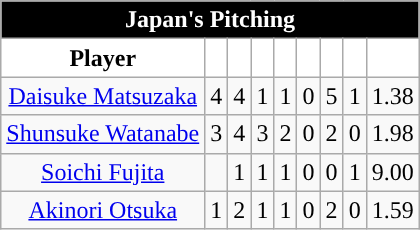<table class="wikitable sortable" style="text-align:center;">
<tr>
<th colspan=10 style="background: #000000; color: #FFFFFF;"> Japan's Pitching</th>
</tr>
<tr>
<th style="background-color: #FFFFFF; color: #000000;">Player</th>
<th style="background-color: #FFFFFF; color: #000000;"></th>
<th style="background-color: #FFFFFF; color: #000000;"></th>
<th style="background-color: #FFFFFF; color: #000000;"></th>
<th style="background-color: #FFFFFF; color: #000000;"></th>
<th style="background-color: #FFFFFF; color: #000000;"></th>
<th style="background-color: #FFFFFF; color: #000000;"></th>
<th style="background-color: #FFFFFF; color: #000000;"></th>
<th style="background-color: #FFFFFF; color: #000000;"></th>
</tr>
<tr>
<td><a href='#'>Daisuke Matsuzaka</a></td>
<td>4</td>
<td>4</td>
<td>1</td>
<td>1</td>
<td>0</td>
<td>5</td>
<td>1</td>
<td>1.38</td>
</tr>
<tr>
<td><a href='#'>Shunsuke Watanabe</a></td>
<td>3</td>
<td>4</td>
<td>3</td>
<td>2</td>
<td>0</td>
<td>2</td>
<td>0</td>
<td>1.98</td>
</tr>
<tr>
<td><a href='#'>Soichi Fujita</a></td>
<td></td>
<td>1</td>
<td>1</td>
<td>1</td>
<td>0</td>
<td>0</td>
<td>1</td>
<td>9.00</td>
</tr>
<tr>
<td><a href='#'>Akinori Otsuka</a></td>
<td>1</td>
<td>2</td>
<td>1</td>
<td>1</td>
<td>0</td>
<td>2</td>
<td>0</td>
<td>1.59</td>
</tr>
</table>
